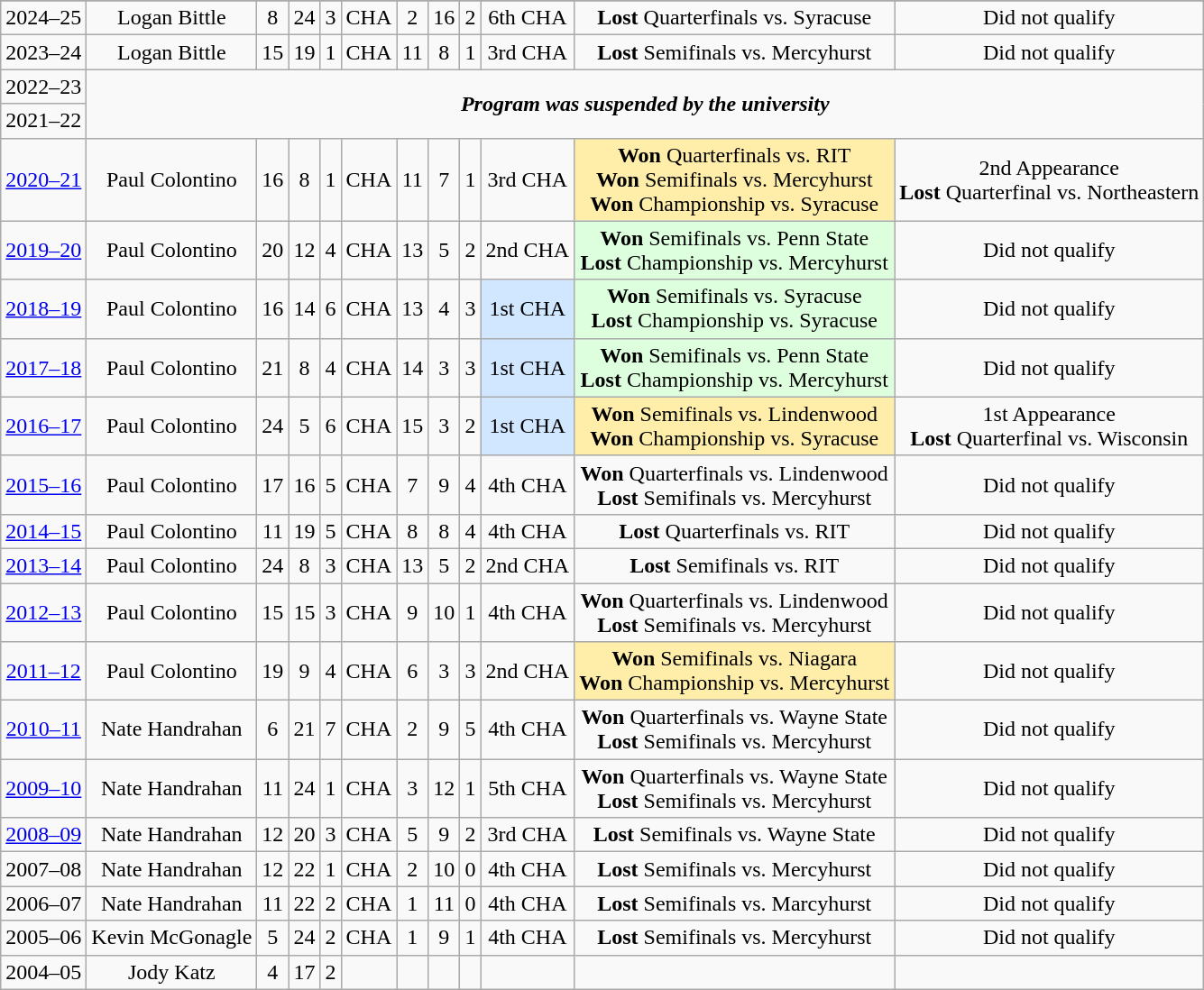<table class="wikitable">
<tr>
</tr>
<tr style="text-align:center;" bgcolor="">
<td>2024–25</td>
<td>Logan Bittle</td>
<td>8</td>
<td>24</td>
<td>3</td>
<td>CHA</td>
<td>2</td>
<td>16</td>
<td>2</td>
<td>6th CHA</td>
<td><strong>Lost</strong> Quarterfinals vs. Syracuse </td>
<td>Did not qualify</td>
</tr>
<tr style="text-align:center;" bgcolor="">
<td>2023–24</td>
<td>Logan Bittle</td>
<td>15</td>
<td>19</td>
<td>1</td>
<td>CHA</td>
<td>11</td>
<td>8</td>
<td>1</td>
<td>3rd CHA</td>
<td><strong>Lost</strong> Semifinals vs. Mercyhurst </td>
<td>Did not qualify</td>
</tr>
<tr style="text-align:center;" bgcolor="">
<td>2022–23</td>
<td colspan=11 rowspan=2><strong><em>Program was suspended by the university</em></strong></td>
</tr>
<tr style="text-align:center;" bgcolor="">
<td>2021–22</td>
</tr>
<tr style="text-align:center;" bgcolor="">
<td><a href='#'>2020–21</a></td>
<td>Paul Colontino</td>
<td>16</td>
<td>8</td>
<td>1</td>
<td>CHA</td>
<td>11</td>
<td>7</td>
<td>1</td>
<td>3rd CHA</td>
<td style="background: #ffeeaa;"><strong>Won</strong> Quarterfinals vs. RIT  <br> <strong>Won</strong> Semifinals vs. Mercyhurst  <br> <strong>Won</strong> Championship vs. Syracuse </td>
<td>2nd Appearance <br> <strong>Lost</strong> Quarterfinal vs. Northeastern </td>
</tr>
<tr style="text-align:center;" bgcolor="">
<td><a href='#'>2019–20</a></td>
<td>Paul Colontino</td>
<td>20</td>
<td>12</td>
<td>4</td>
<td>CHA</td>
<td>13</td>
<td>5</td>
<td>2</td>
<td>2nd CHA</td>
<td style="background: #ddffdd;"><strong>Won</strong> Semifinals vs. Penn State  <br> <strong>Lost</strong> Championship vs. Mercyhurst </td>
<td>Did not qualify</td>
</tr>
<tr style="text-align:center;" bgcolor="">
<td><a href='#'>2018–19</a></td>
<td>Paul Colontino</td>
<td>16</td>
<td>14</td>
<td>6</td>
<td>CHA</td>
<td>13</td>
<td>4</td>
<td>3</td>
<td style="background: #d0e7ff">1st CHA</td>
<td style="background: #ddffdd;"><strong>Won</strong> Semifinals vs. Syracuse  <br> <strong>Lost</strong> Championship vs. Syracuse </td>
<td>Did not qualify</td>
</tr>
<tr style="text-align:center;" bgcolor="">
<td><a href='#'>2017–18</a></td>
<td>Paul Colontino</td>
<td>21</td>
<td>8</td>
<td>4</td>
<td>CHA</td>
<td>14</td>
<td>3</td>
<td>3</td>
<td style="background: #d0e7ff">1st CHA</td>
<td style="background: #ddffdd;"><strong>Won</strong> Semifinals vs. Penn State  <br> <strong>Lost</strong> Championship vs. Mercyhurst </td>
<td>Did not qualify</td>
</tr>
<tr style="text-align:center;" bgcolor="">
<td><a href='#'>2016–17</a></td>
<td>Paul Colontino</td>
<td>24</td>
<td>5</td>
<td>6</td>
<td>CHA</td>
<td>15</td>
<td>3</td>
<td>2</td>
<td style="background: #d0e7ff">1st CHA</td>
<td style="background: #ffeeaa;"><strong>Won</strong> Semifinals vs. Lindenwood  <br> <strong>Won</strong> Championship vs. Syracuse </td>
<td>1st Appearance <br> <strong>Lost</strong> Quarterfinal vs. Wisconsin </td>
</tr>
<tr style="text-align:center;" bgcolor="">
<td><a href='#'>2015–16</a></td>
<td>Paul Colontino</td>
<td>17</td>
<td>16</td>
<td>5</td>
<td>CHA</td>
<td>7</td>
<td>9</td>
<td>4</td>
<td>4th CHA</td>
<td><strong>Won</strong> Quarterfinals vs. Lindenwood  <br> <strong>Lost</strong> Semifinals vs. Mercyhurst </td>
<td>Did not qualify</td>
</tr>
<tr style="text-align:center;" bgcolor="">
<td><a href='#'>2014–15</a></td>
<td>Paul Colontino</td>
<td>11</td>
<td>19</td>
<td>5</td>
<td>CHA</td>
<td>8</td>
<td>8</td>
<td>4</td>
<td>4th CHA</td>
<td><strong>Lost</strong> Quarterfinals vs. RIT </td>
<td>Did not qualify</td>
</tr>
<tr style="text-align:center;" bgcolor="">
<td><a href='#'>2013–14</a></td>
<td>Paul Colontino</td>
<td>24</td>
<td>8</td>
<td>3</td>
<td>CHA</td>
<td>13</td>
<td>5</td>
<td>2</td>
<td>2nd CHA</td>
<td><strong>Lost</strong> Semifinals vs. RIT </td>
<td>Did not qualify</td>
</tr>
<tr style="text-align:center;" bgcolor="">
<td><a href='#'>2012–13</a></td>
<td>Paul Colontino</td>
<td>15</td>
<td>15</td>
<td>3</td>
<td>CHA</td>
<td>9</td>
<td>10</td>
<td>1</td>
<td>4th CHA</td>
<td><strong>Won</strong> Quarterfinals vs. Lindenwood  <br> <strong>Lost</strong> Semifinals vs. Mercyhurst </td>
<td>Did not qualify</td>
</tr>
<tr style="text-align:center;" bgcolor="">
<td><a href='#'>2011–12</a></td>
<td>Paul Colontino</td>
<td>19</td>
<td>9</td>
<td>4</td>
<td>CHA</td>
<td>6</td>
<td>3</td>
<td>3</td>
<td>2nd CHA</td>
<td style="background: #ffeeaa;"><strong>Won</strong> Semifinals vs. Niagara  <br> <strong>Won</strong> Championship vs. Mercyhurst </td>
<td>Did not qualify</td>
</tr>
<tr style="text-align:center;" bgcolor="">
<td><a href='#'>2010–11</a></td>
<td>Nate Handrahan</td>
<td>6</td>
<td>21</td>
<td>7</td>
<td>CHA</td>
<td>2</td>
<td>9</td>
<td>5</td>
<td>4th CHA</td>
<td><strong>Won</strong> Quarterfinals vs. Wayne State  <br> <strong>Lost</strong> Semifinals vs. Mercyhurst </td>
<td>Did not qualify</td>
</tr>
<tr style="text-align:center;" bgcolor="">
<td><a href='#'>2009–10</a></td>
<td>Nate Handrahan</td>
<td>11</td>
<td>24</td>
<td>1</td>
<td>CHA</td>
<td>3</td>
<td>12</td>
<td>1</td>
<td>5th CHA</td>
<td><strong>Won</strong> Quarterfinals vs. Wayne State  <br> <strong>Lost</strong> Semifinals vs. Mercyhurst </td>
<td>Did not qualify</td>
</tr>
<tr style="text-align:center;" bgcolor="">
<td><a href='#'>2008–09</a></td>
<td>Nate Handrahan</td>
<td>12</td>
<td>20</td>
<td>3</td>
<td>CHA</td>
<td>5</td>
<td>9</td>
<td>2</td>
<td>3rd CHA</td>
<td><strong>Lost</strong> Semifinals vs. Wayne State </td>
<td>Did not qualify</td>
</tr>
<tr style="text-align:center;" bgcolor="">
<td>2007–08</td>
<td>Nate Handrahan</td>
<td>12</td>
<td>22</td>
<td>1</td>
<td>CHA</td>
<td>2</td>
<td>10</td>
<td>0</td>
<td>4th CHA</td>
<td><strong>Lost</strong> Semifinals vs. Mercyhurst </td>
<td>Did not qualify</td>
</tr>
<tr style="text-align:center;" bgcolor="">
<td>2006–07</td>
<td>Nate Handrahan</td>
<td>11</td>
<td>22</td>
<td>2</td>
<td>CHA</td>
<td>1</td>
<td>11</td>
<td>0</td>
<td>4th CHA</td>
<td><strong>Lost</strong> Semifinals vs. Marcyhurst </td>
<td>Did not qualify</td>
</tr>
<tr style="text-align:center;" bgcolor="">
<td>2005–06</td>
<td>Kevin McGonagle</td>
<td>5</td>
<td>24</td>
<td>2</td>
<td>CHA</td>
<td>1</td>
<td>9</td>
<td>1</td>
<td>4th CHA</td>
<td><strong>Lost</strong> Semifinals vs. Mercyhurst </td>
<td>Did not qualify</td>
</tr>
<tr style="text-align:center;" bgcolor="">
<td>2004–05</td>
<td>Jody Katz</td>
<td>4</td>
<td>17</td>
<td>2</td>
<td></td>
<td></td>
<td></td>
<td></td>
<td></td>
<td></td>
<td></td>
</tr>
</table>
